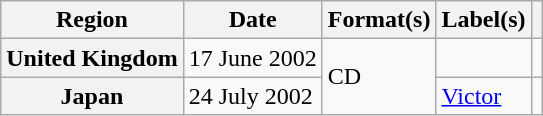<table class="wikitable plainrowheaders">
<tr>
<th scope="col">Region</th>
<th scope="col">Date</th>
<th scope="col">Format(s)</th>
<th scope="col">Label(s)</th>
<th scope="col"></th>
</tr>
<tr>
<th scope="row">United Kingdom</th>
<td>17 June 2002</td>
<td rowspan="2">CD</td>
<td></td>
<td></td>
</tr>
<tr>
<th scope="row">Japan</th>
<td>24 July 2002</td>
<td><a href='#'>Victor</a></td>
<td></td>
</tr>
</table>
